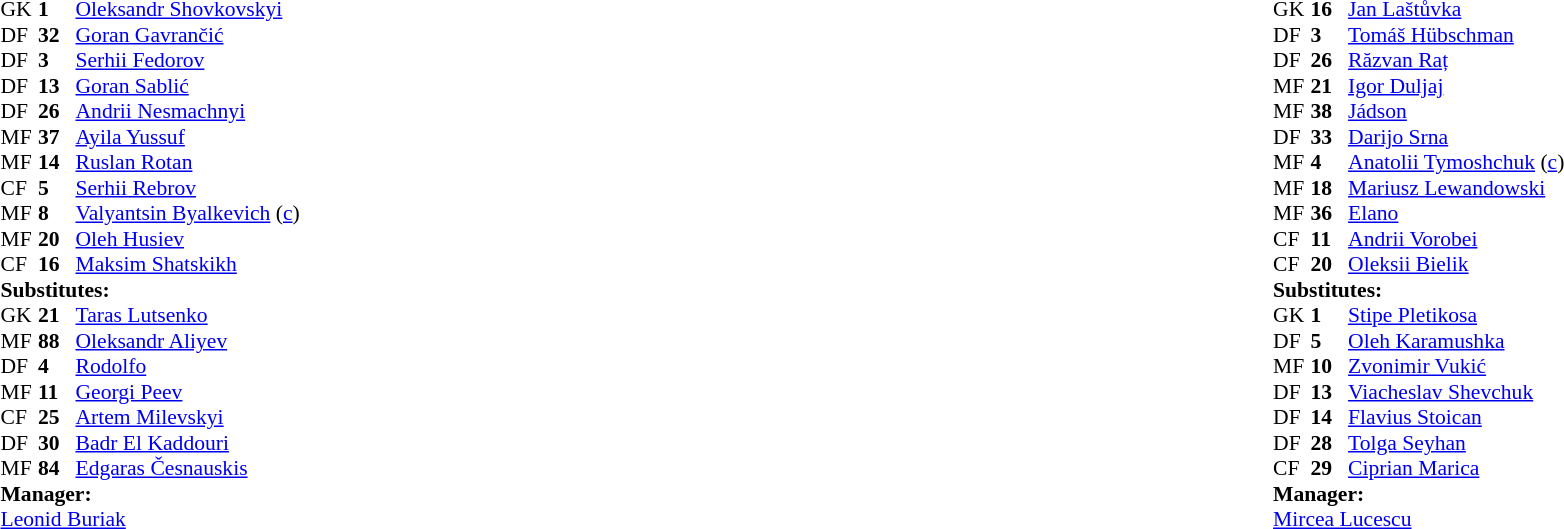<table width="100%">
<tr>
<td valign="top" width="50%"><br><table style="font-size: 90%" cellspacing="0" cellpadding="0">
<tr>
<th width="25"></th>
<th width="25"></th>
</tr>
<tr>
<td>GK</td>
<td><strong>1</strong></td>
<td> <a href='#'>Oleksandr Shovkovskyi</a></td>
</tr>
<tr>
<td>DF</td>
<td><strong>32</strong></td>
<td> <a href='#'>Goran Gavrančić</a></td>
</tr>
<tr>
<td>DF</td>
<td><strong>3</strong></td>
<td> <a href='#'>Serhii Fedorov</a></td>
<td></td>
<td></td>
</tr>
<tr>
<td>DF</td>
<td><strong>13</strong></td>
<td> <a href='#'>Goran Sablić</a></td>
<td></td>
</tr>
<tr>
<td>DF</td>
<td><strong>26</strong></td>
<td> <a href='#'>Andrii Nesmachnyi</a></td>
<td></td>
<td></td>
</tr>
<tr>
<td>MF</td>
<td><strong>37</strong></td>
<td> <a href='#'>Ayila Yussuf</a></td>
<td></td>
<td></td>
</tr>
<tr>
<td>MF</td>
<td><strong>14</strong></td>
<td> <a href='#'>Ruslan Rotan</a></td>
<td></td>
<td></td>
</tr>
<tr>
<td>CF</td>
<td><strong>5</strong></td>
<td> <a href='#'>Serhii Rebrov</a></td>
<td></td>
<td></td>
</tr>
<tr>
<td>MF</td>
<td><strong>8</strong></td>
<td> <a href='#'>Valyantsin Byalkevich</a> (<a href='#'>c</a>)</td>
<td></td>
<td></td>
</tr>
<tr>
<td>MF</td>
<td><strong>20</strong></td>
<td> <a href='#'>Oleh Husiev</a></td>
<td></td>
</tr>
<tr>
<td>CF</td>
<td><strong>16</strong></td>
<td> <a href='#'>Maksim Shatskikh</a></td>
</tr>
<tr>
<td colspan=3><strong>Substitutes:</strong></td>
</tr>
<tr>
<td>GK</td>
<td><strong>21</strong></td>
<td> <a href='#'>Taras Lutsenko</a></td>
</tr>
<tr>
<td>MF</td>
<td><strong>88</strong></td>
<td> <a href='#'>Oleksandr Aliyev</a></td>
<td></td>
<td></td>
</tr>
<tr>
<td>DF</td>
<td><strong>4</strong></td>
<td> <a href='#'>Rodolfo</a></td>
<td></td>
<td></td>
</tr>
<tr>
<td>MF</td>
<td><strong>11</strong></td>
<td> <a href='#'>Georgi Peev</a></td>
<td></td>
<td></td>
</tr>
<tr>
<td>CF</td>
<td><strong>25</strong></td>
<td> <a href='#'>Artem Milevskyi</a></td>
<td></td>
<td></td>
</tr>
<tr>
<td>DF</td>
<td><strong>30</strong></td>
<td> <a href='#'>Badr El Kaddouri</a></td>
<td></td>
</tr>
<tr>
<td>MF</td>
<td><strong>84</strong></td>
<td> <a href='#'>Edgaras Česnauskis</a></td>
<td></td>
<td></td>
</tr>
<tr>
<td colspan=3><strong>Manager:</strong></td>
</tr>
<tr>
<td colspan=4> <a href='#'>Leonid Buriak</a></td>
</tr>
</table>
</td>
<td valign="top"></td>
<td valign="top" width="50%"><br><table style="font-size:90%; margin:auto" cellspacing="0" cellpadding="0">
<tr>
<th width=25></th>
<th width=25></th>
</tr>
<tr>
<td>GK</td>
<td><strong>16</strong></td>
<td> <a href='#'>Jan Laštůvka</a></td>
</tr>
<tr>
<td>DF</td>
<td><strong>3</strong></td>
<td> <a href='#'>Tomáš Hübschman</a></td>
<td></td>
<td></td>
</tr>
<tr>
<td>DF</td>
<td><strong>26</strong></td>
<td> <a href='#'>Răzvan Raț</a></td>
<td></td>
</tr>
<tr>
<td>MF</td>
<td><strong>21</strong></td>
<td> <a href='#'>Igor Duljaj</a></td>
<td></td>
<td></td>
</tr>
<tr>
<td>MF</td>
<td><strong>38</strong></td>
<td> <a href='#'>Jádson</a></td>
<td></td>
<td></td>
</tr>
<tr>
<td>DF</td>
<td><strong>33</strong></td>
<td> <a href='#'>Darijo Srna</a></td>
<td></td>
<td></td>
</tr>
<tr>
<td>MF</td>
<td><strong>4</strong></td>
<td> <a href='#'>Anatolii Tymoshchuk</a> (<a href='#'>c</a>)</td>
<td></td>
</tr>
<tr>
<td>MF</td>
<td><strong>18</strong></td>
<td> <a href='#'>Mariusz Lewandowski</a></td>
</tr>
<tr>
<td>MF</td>
<td><strong>36</strong></td>
<td> <a href='#'>Elano</a></td>
<td></td>
<td></td>
</tr>
<tr>
<td>CF</td>
<td><strong>11</strong></td>
<td> <a href='#'>Andrii Vorobei</a></td>
<td></td>
<td></td>
</tr>
<tr>
<td>CF</td>
<td><strong>20</strong></td>
<td> <a href='#'>Oleksii Bielik</a></td>
</tr>
<tr>
<td colspan=3><strong>Substitutes:</strong></td>
</tr>
<tr>
<td>GK</td>
<td><strong>1</strong></td>
<td> <a href='#'>Stipe Pletikosa</a></td>
</tr>
<tr>
<td>DF</td>
<td><strong>5</strong></td>
<td> <a href='#'>Oleh Karamushka</a></td>
<td></td>
<td></td>
</tr>
<tr>
<td>MF</td>
<td><strong>10</strong></td>
<td> <a href='#'>Zvonimir Vukić</a></td>
<td></td>
<td></td>
</tr>
<tr>
<td>DF</td>
<td><strong>13</strong></td>
<td> <a href='#'>Viacheslav Shevchuk</a></td>
<td></td>
<td></td>
</tr>
<tr>
<td>DF</td>
<td><strong>14</strong></td>
<td> <a href='#'>Flavius Stoican</a></td>
<td></td>
<td></td>
</tr>
<tr>
<td>DF</td>
<td><strong>28</strong></td>
<td> <a href='#'>Tolga Seyhan</a></td>
</tr>
<tr>
<td>CF</td>
<td><strong>29</strong></td>
<td> <a href='#'>Ciprian Marica</a></td>
<td></td>
<td></td>
</tr>
<tr>
<td colspan=3><strong>Manager:</strong></td>
</tr>
<tr>
<td colspan=4> <a href='#'>Mircea Lucescu</a></td>
</tr>
</table>
</td>
</tr>
</table>
